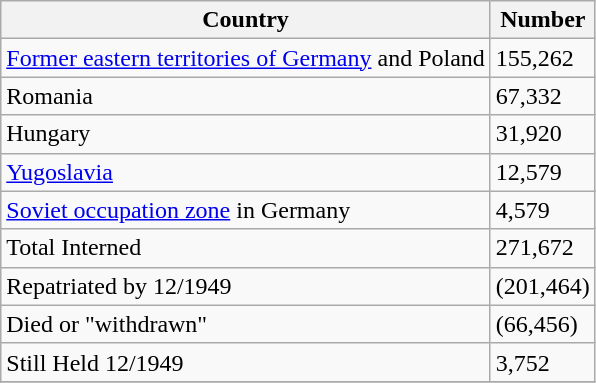<table class="wikitable">
<tr>
<th>Country</th>
<th>Number</th>
</tr>
<tr>
<td><a href='#'>Former eastern territories of Germany</a> and Poland</td>
<td>155,262</td>
</tr>
<tr>
<td>Romania</td>
<td>67,332</td>
</tr>
<tr>
<td>Hungary</td>
<td>31,920</td>
</tr>
<tr>
<td><a href='#'>Yugoslavia</a></td>
<td>12,579</td>
</tr>
<tr>
<td><a href='#'>Soviet occupation zone</a> in Germany</td>
<td>4,579</td>
</tr>
<tr>
<td>Total Interned</td>
<td>271,672</td>
</tr>
<tr>
<td>Repatriated by 12/1949</td>
<td>(201,464)</td>
</tr>
<tr>
<td>Died or "withdrawn"</td>
<td>(66,456)</td>
</tr>
<tr>
<td>Still Held 12/1949</td>
<td>3,752</td>
</tr>
<tr>
</tr>
</table>
